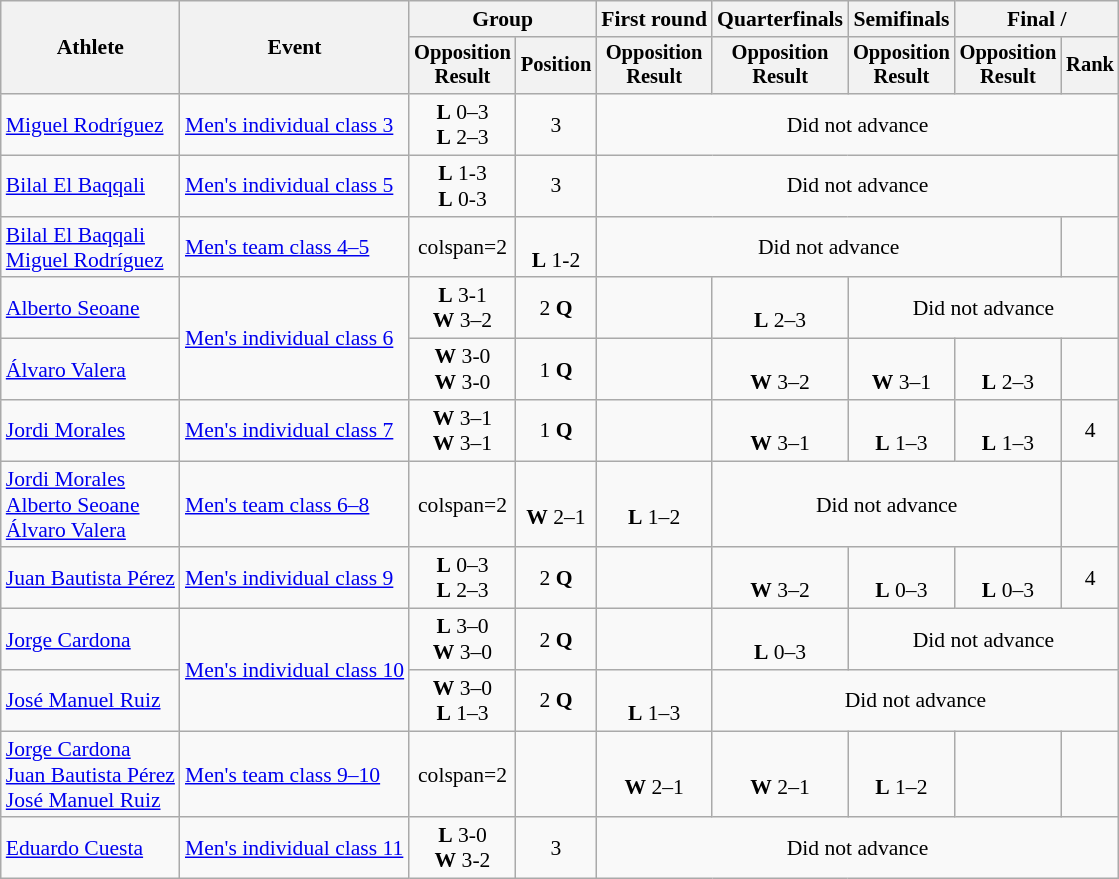<table class="wikitable" style="font-size:90%;">
<tr>
<th rowspan=2>Athlete</th>
<th rowspan=2>Event</th>
<th colspan=2>Group</th>
<th>First round</th>
<th>Quarterfinals</th>
<th>Semifinals</th>
<th colspan=2>Final / </th>
</tr>
<tr style="font-size:95%">
<th>Opposition<br>Result</th>
<th>Position</th>
<th>Opposition<br>Result</th>
<th>Opposition<br>Result</th>
<th>Opposition<br>Result</th>
<th>Opposition<br>Result</th>
<th>Rank</th>
</tr>
<tr align=center>
<td align=left><a href='#'>Miguel Rodríguez</a></td>
<td align=left><a href='#'>Men's individual class 3</a></td>
<td> <strong>L</strong> 0–3<br> <strong>L</strong> 2–3</td>
<td>3</td>
<td colspan=5>Did not advance</td>
</tr>
<tr align=center>
<td align=left><a href='#'>Bilal El Baqqali</a></td>
<td align=left><a href='#'>Men's individual class 5</a></td>
<td> <strong>L</strong> 1-3<br> <strong>L</strong> 0-3</td>
<td>3</td>
<td colspan=5>Did not advance</td>
</tr>
<tr align=center>
<td align=left><a href='#'>Bilal El Baqqali</a><br><a href='#'>Miguel Rodríguez</a></td>
<td align=left><a href='#'>Men's team class 4–5</a></td>
<td>colspan=2 </td>
<td><br> <strong>L</strong> 1-2</td>
<td colspan=4>Did not advance</td>
</tr>
<tr align=center>
<td align=left><a href='#'>Alberto Seoane</a></td>
<td align=left rowspan=2><a href='#'>Men's individual class 6</a></td>
<td> <strong>L</strong> 3-1<br> <strong>W</strong> 3–2</td>
<td>2 <strong>Q</strong></td>
<td></td>
<td><br> <strong>L</strong>  2–3</td>
<td colspan=3>Did not advance</td>
</tr>
<tr align=center>
<td align=left><a href='#'>Álvaro Valera</a></td>
<td> <strong>W</strong> 3-0<br> <strong>W</strong> 3-0</td>
<td>1 <strong>Q</strong></td>
<td></td>
<td><br> <strong>W</strong> 3–2</td>
<td><br> <strong>W</strong> 3–1</td>
<td><br> <strong>L</strong> 2–3</td>
<td></td>
</tr>
<tr align=center>
<td align=left><a href='#'>Jordi Morales</a></td>
<td align=left><a href='#'>Men's individual class 7</a></td>
<td> <strong>W</strong> 3–1<br> <strong>W</strong> 3–1</td>
<td>1 <strong>Q</strong></td>
<td></td>
<td><br> <strong>W</strong> 3–1</td>
<td><br> <strong>L</strong> 1–3</td>
<td><br>  <strong>L</strong>  1–3</td>
<td>4</td>
</tr>
<tr align=center>
<td align=left><a href='#'>Jordi Morales</a><br><a href='#'>Alberto Seoane</a><br><a href='#'>Álvaro Valera</a></td>
<td align=left><a href='#'>Men's team class 6–8</a></td>
<td>colspan=2 </td>
<td><br> <strong>W</strong> 2–1</td>
<td><br> <strong>L</strong> 1–2</td>
<td colspan=3>Did not advance</td>
</tr>
<tr align=center>
<td align=left><a href='#'>Juan Bautista Pérez</a></td>
<td align=left><a href='#'>Men's individual class 9</a></td>
<td> <strong>L</strong> 0–3<br> <strong>L</strong> 2–3</td>
<td>2 <strong>Q</strong></td>
<td></td>
<td><br> <strong>W</strong> 3–2</td>
<td><br> <strong>L</strong> 0–3</td>
<td><br> <strong>L</strong> 0–3</td>
<td>4</td>
</tr>
<tr align=center>
<td align=left><a href='#'>Jorge Cardona</a></td>
<td align=left rowspan=2><a href='#'>Men's individual class 10</a></td>
<td> <strong>L</strong> 3–0<br> <strong>W</strong> 3–0</td>
<td>2 <strong>Q</strong></td>
<td></td>
<td><br> <strong>L</strong> 0–3</td>
<td colspan=3>Did not advance</td>
</tr>
<tr align=center>
<td align=left><a href='#'>José Manuel Ruiz</a></td>
<td> <strong>W</strong> 3–0<br> <strong>L</strong> 1–3</td>
<td>2 <strong>Q</strong></td>
<td><br> <strong>L</strong> 1–3</td>
<td colspan=4>Did not advance</td>
</tr>
<tr align=center>
<td align=left><a href='#'>Jorge Cardona</a><br><a href='#'>Juan Bautista Pérez</a><br><a href='#'>José Manuel Ruiz</a></td>
<td align=left><a href='#'>Men's team class 9–10</a></td>
<td>colspan=2 </td>
<td></td>
<td><br> <strong>W</strong> 2–1</td>
<td><br> <strong>W</strong> 2–1</td>
<td><br> <strong>L</strong> 1–2</td>
<td></td>
</tr>
<tr align=center>
<td align=left><a href='#'>Eduardo Cuesta</a></td>
<td align=left><a href='#'>Men's individual class 11</a></td>
<td> <strong>L</strong> 3-0 <br> <strong>W</strong> 3-2</td>
<td>3</td>
<td colspan=5>Did not advance</td>
</tr>
</table>
